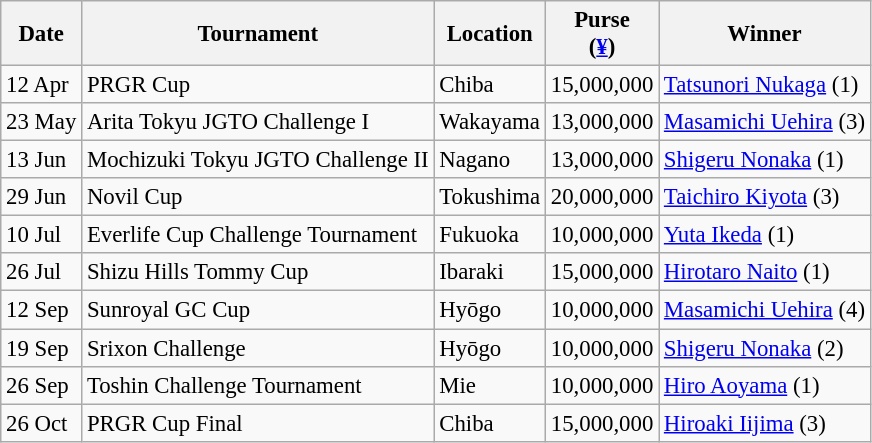<table class="wikitable" style="font-size:95%">
<tr>
<th>Date</th>
<th>Tournament</th>
<th>Location</th>
<th>Purse<br>(<a href='#'>¥</a>)</th>
<th>Winner</th>
</tr>
<tr>
<td>12 Apr</td>
<td>PRGR Cup</td>
<td>Chiba</td>
<td align=right>15,000,000</td>
<td> <a href='#'>Tatsunori Nukaga</a> (1)</td>
</tr>
<tr>
<td>23 May</td>
<td>Arita Tokyu JGTO Challenge I</td>
<td>Wakayama</td>
<td align=right>13,000,000</td>
<td> <a href='#'>Masamichi Uehira</a> (3)</td>
</tr>
<tr>
<td>13 Jun</td>
<td>Mochizuki Tokyu JGTO Challenge II</td>
<td>Nagano</td>
<td align=right>13,000,000</td>
<td> <a href='#'>Shigeru Nonaka</a> (1)</td>
</tr>
<tr>
<td>29 Jun</td>
<td>Novil Cup</td>
<td>Tokushima</td>
<td align=right>20,000,000</td>
<td> <a href='#'>Taichiro Kiyota</a> (3)</td>
</tr>
<tr>
<td>10 Jul</td>
<td>Everlife Cup Challenge Tournament</td>
<td>Fukuoka</td>
<td align=right>10,000,000</td>
<td> <a href='#'>Yuta Ikeda</a> (1)</td>
</tr>
<tr>
<td>26 Jul</td>
<td>Shizu Hills Tommy Cup</td>
<td>Ibaraki</td>
<td align=right>15,000,000</td>
<td> <a href='#'>Hirotaro Naito</a> (1)</td>
</tr>
<tr>
<td>12 Sep</td>
<td>Sunroyal GC Cup</td>
<td>Hyōgo</td>
<td align=right>10,000,000</td>
<td> <a href='#'>Masamichi Uehira</a> (4)</td>
</tr>
<tr>
<td>19 Sep</td>
<td>Srixon Challenge</td>
<td>Hyōgo</td>
<td align=right>10,000,000</td>
<td> <a href='#'>Shigeru Nonaka</a> (2)</td>
</tr>
<tr>
<td>26 Sep</td>
<td>Toshin Challenge Tournament</td>
<td>Mie</td>
<td align=right>10,000,000</td>
<td> <a href='#'>Hiro Aoyama</a> (1)</td>
</tr>
<tr>
<td>26 Oct</td>
<td>PRGR Cup Final</td>
<td>Chiba</td>
<td align=right>15,000,000</td>
<td> <a href='#'>Hiroaki Iijima</a> (3)</td>
</tr>
</table>
